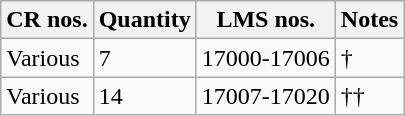<table class="wikitable">
<tr>
<th>CR nos.</th>
<th>Quantity</th>
<th>LMS nos.</th>
<th>Notes</th>
</tr>
<tr>
<td>Various</td>
<td>7</td>
<td>17000-17006</td>
<td>†</td>
</tr>
<tr>
<td>Various</td>
<td>14</td>
<td>17007-17020</td>
<td>††</td>
</tr>
</table>
